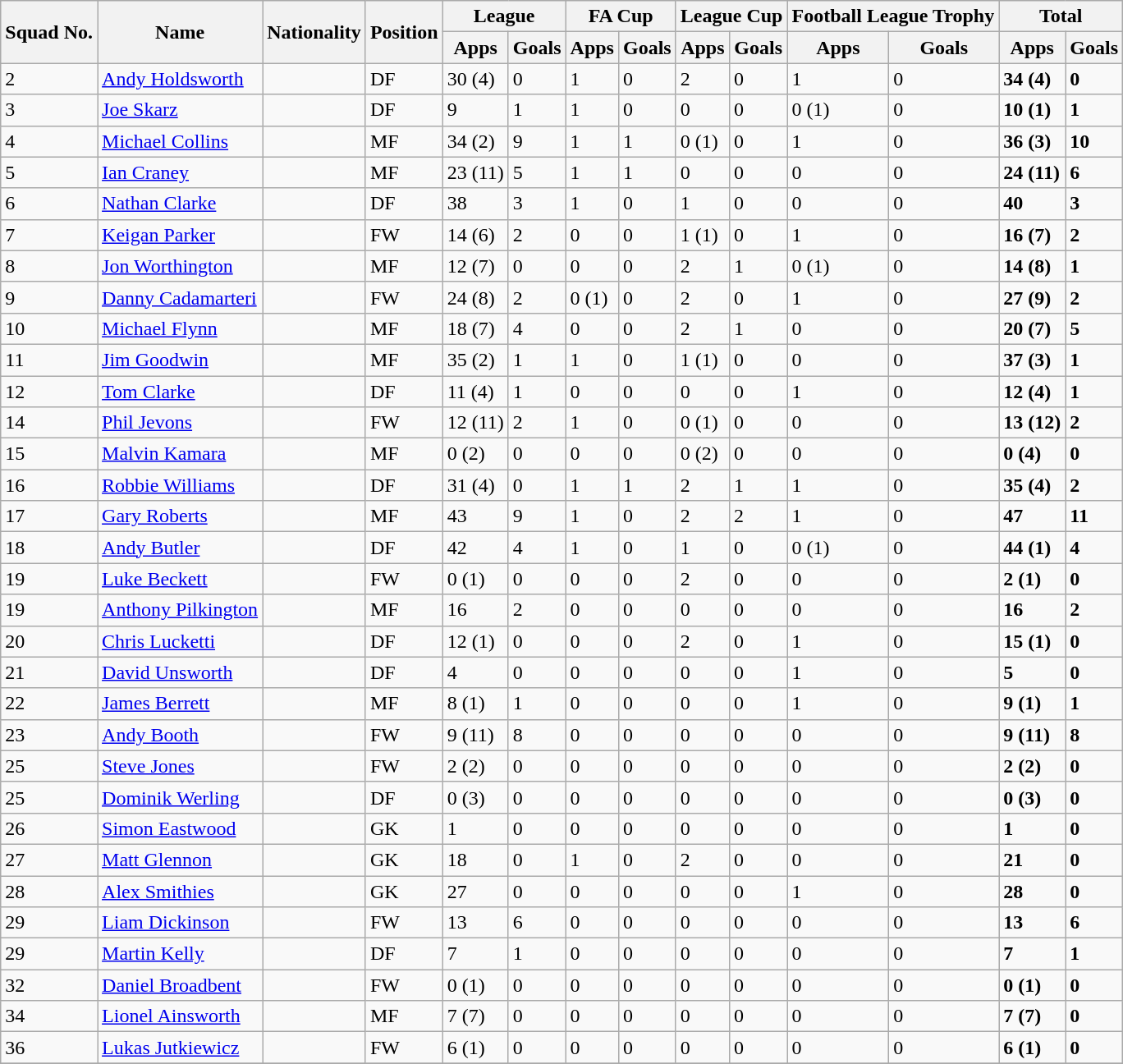<table class="wikitable sortable">
<tr>
<th scope=col rowspan=2>Squad No.</th>
<th scope=col rowspan=2>Name</th>
<th scope=col rowspan=2>Nationality</th>
<th scope=col rowspan=2>Position</th>
<th colspan=2>League</th>
<th colspan=2>FA Cup</th>
<th colspan=2>League Cup</th>
<th colspan=2>Football League Trophy</th>
<th colspan=2>Total</th>
</tr>
<tr>
<th>Apps</th>
<th>Goals</th>
<th>Apps</th>
<th>Goals</th>
<th>Apps</th>
<th>Goals</th>
<th>Apps</th>
<th>Goals</th>
<th>Apps</th>
<th>Goals</th>
</tr>
<tr>
<td>2</td>
<td><a href='#'>Andy Holdsworth</a></td>
<td></td>
<td>DF</td>
<td>30 (4)</td>
<td>0</td>
<td>1</td>
<td>0</td>
<td>2</td>
<td>0</td>
<td>1</td>
<td>0</td>
<td><strong>34 (4)</strong></td>
<td><strong>0</strong></td>
</tr>
<tr>
<td>3</td>
<td><a href='#'>Joe Skarz</a></td>
<td></td>
<td>DF</td>
<td>9</td>
<td>1</td>
<td>1</td>
<td>0</td>
<td>0</td>
<td>0</td>
<td>0 (1)</td>
<td>0</td>
<td><strong>10 (1)</strong></td>
<td><strong>1</strong></td>
</tr>
<tr>
<td>4</td>
<td><a href='#'>Michael Collins</a></td>
<td></td>
<td>MF</td>
<td>34 (2)</td>
<td>9</td>
<td>1</td>
<td>1</td>
<td>0 (1)</td>
<td>0</td>
<td>1</td>
<td>0</td>
<td><strong>36 (3)</strong></td>
<td><strong>10</strong></td>
</tr>
<tr>
<td>5</td>
<td><a href='#'>Ian Craney</a></td>
<td></td>
<td>MF</td>
<td>23 (11)</td>
<td>5</td>
<td>1</td>
<td>1</td>
<td>0</td>
<td>0</td>
<td>0</td>
<td>0</td>
<td><strong>24 (11)</strong></td>
<td><strong>6</strong></td>
</tr>
<tr>
<td>6</td>
<td><a href='#'>Nathan Clarke</a></td>
<td></td>
<td>DF</td>
<td>38</td>
<td>3</td>
<td>1</td>
<td>0</td>
<td>1</td>
<td>0</td>
<td>0</td>
<td>0</td>
<td><strong>40</strong></td>
<td><strong>3</strong></td>
</tr>
<tr>
<td>7</td>
<td><a href='#'>Keigan Parker</a></td>
<td></td>
<td>FW</td>
<td>14 (6)</td>
<td>2</td>
<td>0</td>
<td>0</td>
<td>1 (1)</td>
<td>0</td>
<td>1</td>
<td>0</td>
<td><strong>16 (7)</strong></td>
<td><strong>2</strong></td>
</tr>
<tr>
<td>8</td>
<td><a href='#'>Jon Worthington</a></td>
<td></td>
<td>MF</td>
<td>12 (7)</td>
<td>0</td>
<td>0</td>
<td>0</td>
<td>2</td>
<td>1</td>
<td>0 (1)</td>
<td>0</td>
<td><strong>14 (8)</strong></td>
<td><strong>1</strong></td>
</tr>
<tr>
<td>9</td>
<td><a href='#'>Danny Cadamarteri</a></td>
<td></td>
<td>FW</td>
<td>24 (8)</td>
<td>2</td>
<td>0 (1)</td>
<td>0</td>
<td>2</td>
<td>0</td>
<td>1</td>
<td>0</td>
<td><strong>27 (9)</strong></td>
<td><strong>2</strong></td>
</tr>
<tr>
<td>10</td>
<td><a href='#'>Michael Flynn</a></td>
<td></td>
<td>MF</td>
<td>18 (7)</td>
<td>4</td>
<td>0</td>
<td>0</td>
<td>2</td>
<td>1</td>
<td>0</td>
<td>0</td>
<td><strong>20 (7)</strong></td>
<td><strong>5</strong></td>
</tr>
<tr>
<td>11</td>
<td><a href='#'>Jim Goodwin</a></td>
<td></td>
<td>MF</td>
<td>35 (2)</td>
<td>1</td>
<td>1</td>
<td>0</td>
<td>1 (1)</td>
<td>0</td>
<td>0</td>
<td>0</td>
<td><strong>37 (3)</strong></td>
<td><strong>1</strong></td>
</tr>
<tr>
<td>12</td>
<td><a href='#'>Tom Clarke</a></td>
<td></td>
<td>DF</td>
<td>11 (4)</td>
<td>1</td>
<td>0</td>
<td>0</td>
<td>0</td>
<td>0</td>
<td>1</td>
<td>0</td>
<td><strong>12 (4)</strong></td>
<td><strong>1</strong></td>
</tr>
<tr>
<td>14</td>
<td><a href='#'>Phil Jevons</a></td>
<td></td>
<td>FW</td>
<td>12 (11)</td>
<td>2</td>
<td>1</td>
<td>0</td>
<td>0 (1)</td>
<td>0</td>
<td>0</td>
<td>0</td>
<td><strong>13 (12)</strong></td>
<td><strong>2</strong></td>
</tr>
<tr>
<td>15</td>
<td><a href='#'>Malvin Kamara</a></td>
<td></td>
<td>MF</td>
<td>0 (2)</td>
<td>0</td>
<td>0</td>
<td>0</td>
<td>0 (2)</td>
<td>0</td>
<td>0</td>
<td>0</td>
<td><strong>0 (4)</strong></td>
<td><strong>0</strong></td>
</tr>
<tr>
<td>16</td>
<td><a href='#'>Robbie Williams</a></td>
<td></td>
<td>DF</td>
<td>31 (4)</td>
<td>0</td>
<td>1</td>
<td>1</td>
<td>2</td>
<td>1</td>
<td>1</td>
<td>0</td>
<td><strong>35 (4)</strong></td>
<td><strong>2</strong></td>
</tr>
<tr>
<td>17</td>
<td><a href='#'>Gary Roberts</a></td>
<td></td>
<td>MF</td>
<td>43</td>
<td>9</td>
<td>1</td>
<td>0</td>
<td>2</td>
<td>2</td>
<td>1</td>
<td>0</td>
<td><strong>47</strong></td>
<td><strong>11</strong></td>
</tr>
<tr>
<td>18</td>
<td><a href='#'>Andy Butler</a></td>
<td></td>
<td>DF</td>
<td>42</td>
<td>4</td>
<td>1</td>
<td>0</td>
<td>1</td>
<td>0</td>
<td>0 (1)</td>
<td>0</td>
<td><strong>44 (1)</strong></td>
<td><strong>4</strong></td>
</tr>
<tr>
<td>19</td>
<td><a href='#'>Luke Beckett</a></td>
<td></td>
<td>FW</td>
<td>0 (1)</td>
<td>0</td>
<td>0</td>
<td>0</td>
<td>2</td>
<td>0</td>
<td>0</td>
<td>0</td>
<td><strong>2 (1)</strong></td>
<td><strong>0</strong></td>
</tr>
<tr>
<td>19</td>
<td><a href='#'>Anthony Pilkington</a></td>
<td></td>
<td>MF</td>
<td>16</td>
<td>2</td>
<td>0</td>
<td>0</td>
<td>0</td>
<td>0</td>
<td>0</td>
<td>0</td>
<td><strong>16</strong></td>
<td><strong>2</strong></td>
</tr>
<tr>
<td>20</td>
<td><a href='#'>Chris Lucketti</a></td>
<td></td>
<td>DF</td>
<td>12 (1)</td>
<td>0</td>
<td>0</td>
<td>0</td>
<td>2</td>
<td>0</td>
<td>1</td>
<td>0</td>
<td><strong>15 (1)</strong></td>
<td><strong>0</strong></td>
</tr>
<tr>
<td>21</td>
<td><a href='#'>David Unsworth</a></td>
<td></td>
<td>DF</td>
<td>4</td>
<td>0</td>
<td>0</td>
<td>0</td>
<td>0</td>
<td>0</td>
<td>1</td>
<td>0</td>
<td><strong>5</strong></td>
<td><strong>0</strong></td>
</tr>
<tr>
<td>22</td>
<td><a href='#'>James Berrett</a></td>
<td></td>
<td>MF</td>
<td>8 (1)</td>
<td>1</td>
<td>0</td>
<td>0</td>
<td>0</td>
<td>0</td>
<td>1</td>
<td>0</td>
<td><strong>9 (1)</strong></td>
<td><strong>1</strong></td>
</tr>
<tr>
<td>23</td>
<td><a href='#'>Andy Booth</a></td>
<td></td>
<td>FW</td>
<td>9 (11)</td>
<td>8</td>
<td>0</td>
<td>0</td>
<td>0</td>
<td>0</td>
<td>0</td>
<td>0</td>
<td><strong>9 (11)</strong></td>
<td><strong>8</strong></td>
</tr>
<tr>
<td>25</td>
<td><a href='#'>Steve Jones</a></td>
<td></td>
<td>FW</td>
<td>2 (2)</td>
<td>0</td>
<td>0</td>
<td>0</td>
<td>0</td>
<td>0</td>
<td>0</td>
<td>0</td>
<td><strong>2 (2)</strong></td>
<td><strong>0</strong></td>
</tr>
<tr>
<td>25</td>
<td><a href='#'>Dominik Werling</a></td>
<td></td>
<td>DF</td>
<td>0 (3)</td>
<td>0</td>
<td>0</td>
<td>0</td>
<td>0</td>
<td>0</td>
<td>0</td>
<td>0</td>
<td><strong>0 (3)</strong></td>
<td><strong>0</strong></td>
</tr>
<tr>
<td>26</td>
<td><a href='#'>Simon Eastwood</a></td>
<td></td>
<td>GK</td>
<td>1</td>
<td>0</td>
<td>0</td>
<td>0</td>
<td>0</td>
<td>0</td>
<td>0</td>
<td>0</td>
<td><strong>1</strong></td>
<td><strong>0</strong></td>
</tr>
<tr>
<td>27</td>
<td><a href='#'>Matt Glennon</a></td>
<td></td>
<td>GK</td>
<td>18</td>
<td>0</td>
<td>1</td>
<td>0</td>
<td>2</td>
<td>0</td>
<td>0</td>
<td>0</td>
<td><strong>21</strong></td>
<td><strong>0</strong></td>
</tr>
<tr>
<td>28</td>
<td><a href='#'>Alex Smithies</a></td>
<td></td>
<td>GK</td>
<td>27</td>
<td>0</td>
<td>0</td>
<td>0</td>
<td>0</td>
<td>0</td>
<td>1</td>
<td>0</td>
<td><strong>28</strong></td>
<td><strong>0</strong></td>
</tr>
<tr>
<td>29</td>
<td><a href='#'>Liam Dickinson</a></td>
<td></td>
<td>FW</td>
<td>13</td>
<td>6</td>
<td>0</td>
<td>0</td>
<td>0</td>
<td>0</td>
<td>0</td>
<td>0</td>
<td><strong>13</strong></td>
<td><strong>6</strong></td>
</tr>
<tr>
<td>29</td>
<td><a href='#'>Martin Kelly</a></td>
<td></td>
<td>DF</td>
<td>7</td>
<td>1</td>
<td>0</td>
<td>0</td>
<td>0</td>
<td>0</td>
<td>0</td>
<td>0</td>
<td><strong>7</strong></td>
<td><strong>1</strong></td>
</tr>
<tr>
<td>32</td>
<td><a href='#'>Daniel Broadbent</a></td>
<td></td>
<td>FW</td>
<td>0 (1)</td>
<td>0</td>
<td>0</td>
<td>0</td>
<td>0</td>
<td>0</td>
<td>0</td>
<td>0</td>
<td><strong>0 (1)</strong></td>
<td><strong>0</strong></td>
</tr>
<tr>
<td>34</td>
<td><a href='#'>Lionel Ainsworth</a></td>
<td></td>
<td>MF</td>
<td>7 (7)</td>
<td>0</td>
<td>0</td>
<td>0</td>
<td>0</td>
<td>0</td>
<td>0</td>
<td>0</td>
<td><strong>7 (7)</strong></td>
<td><strong>0</strong></td>
</tr>
<tr>
<td>36</td>
<td><a href='#'>Lukas Jutkiewicz</a></td>
<td></td>
<td>FW</td>
<td>6 (1)</td>
<td>0</td>
<td>0</td>
<td>0</td>
<td>0</td>
<td>0</td>
<td>0</td>
<td>0</td>
<td><strong>6 (1)</strong></td>
<td><strong>0</strong></td>
</tr>
<tr>
</tr>
</table>
